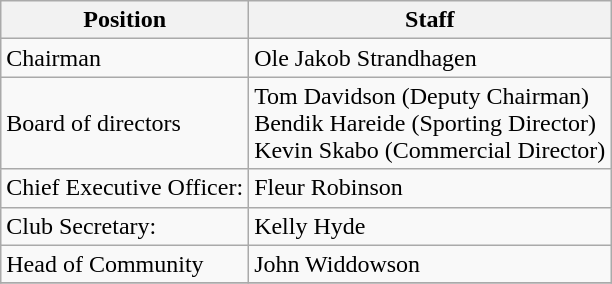<table class="wikitable">
<tr>
<th>Position</th>
<th>Staff</th>
</tr>
<tr>
<td>Chairman</td>
<td>Ole Jakob Strandhagen</td>
</tr>
<tr>
<td>Board of directors</td>
<td>Tom Davidson (Deputy Chairman)<br>Bendik Hareide (Sporting Director)<br>Kevin Skabo (Commercial Director)</td>
</tr>
<tr>
<td>Chief Executive Officer:</td>
<td>Fleur Robinson</td>
</tr>
<tr>
<td>Club Secretary:</td>
<td>Kelly Hyde</td>
</tr>
<tr>
<td>Head of Community</td>
<td>John Widdowson</td>
</tr>
<tr>
</tr>
</table>
